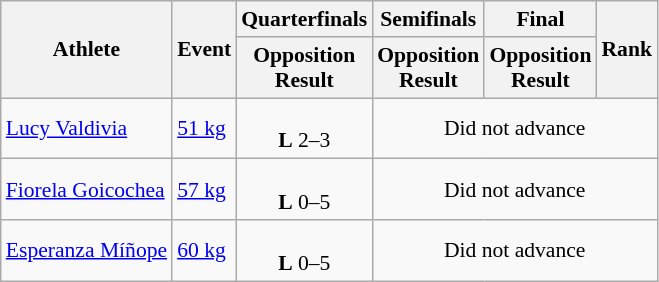<table class="wikitable" border="1" style="font-size:90%">
<tr>
<th rowspan=2>Athlete</th>
<th rowspan=2>Event</th>
<th>Quarterfinals</th>
<th>Semifinals</th>
<th>Final</th>
<th rowspan="2">Rank</th>
</tr>
<tr>
<th>Opposition<br>Result</th>
<th>Opposition<br>Result</th>
<th>Opposition<br>Result</th>
</tr>
<tr align=center>
<td align=left><a href='#'>Lucy Valdivia</a></td>
<td align=left><a href='#'>51 kg</a></td>
<td><br><strong>L</strong> 2–3</td>
<td colspan=3>Did not advance</td>
</tr>
<tr align=center>
<td align=left><a href='#'>Fiorela Goicochea</a></td>
<td align=left><a href='#'>57 kg</a></td>
<td><br><strong>L</strong> 0–5</td>
<td colspan=3>Did not advance</td>
</tr>
<tr align=center>
<td align=left><a href='#'>Esperanza Míñope</a></td>
<td align=left><a href='#'>60 kg</a></td>
<td><br><strong>L</strong> 0–5</td>
<td colspan=3>Did not advance</td>
</tr>
</table>
